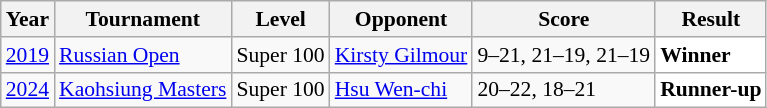<table class="sortable wikitable" style="font-size: 90%;">
<tr>
<th>Year</th>
<th>Tournament</th>
<th>Level</th>
<th>Opponent</th>
<th>Score</th>
<th>Result</th>
</tr>
<tr>
<td align="center"><a href='#'>2019</a></td>
<td align="left"><a href='#'>Russian Open</a></td>
<td align="left">Super 100</td>
<td align="left"> <a href='#'>Kirsty Gilmour</a></td>
<td align="left">9–21, 21–19, 21–19</td>
<td style="text-align:left; background:white"> <strong>Winner</strong></td>
</tr>
<tr>
<td align="center"><a href='#'>2024</a></td>
<td align="left"><a href='#'>Kaohsiung Masters</a></td>
<td align="left">Super 100</td>
<td align="left"> <a href='#'>Hsu Wen-chi</a></td>
<td align="left">20–22, 18–21</td>
<td style="text-align:left; background:white"> <strong>Runner-up</strong></td>
</tr>
</table>
